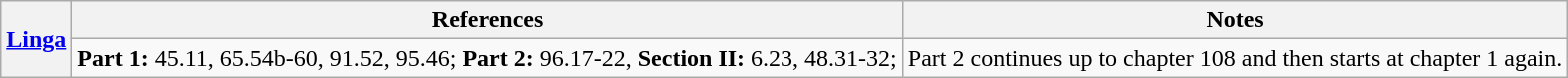<table class="wikitable">
<tr>
<th rowspan="2"><a href='#'>Linga</a></th>
<th>References</th>
<th>Notes</th>
</tr>
<tr>
<td><strong>Part 1:</strong> 45.11, 65.54b-60, 91.52, 95.46; <strong>Part 2:</strong> 96.17-22, <strong>Section II:</strong> 6.23, 48.31-32;</td>
<td>Part 2 continues up to chapter 108 and then starts at chapter 1 again.</td>
</tr>
</table>
